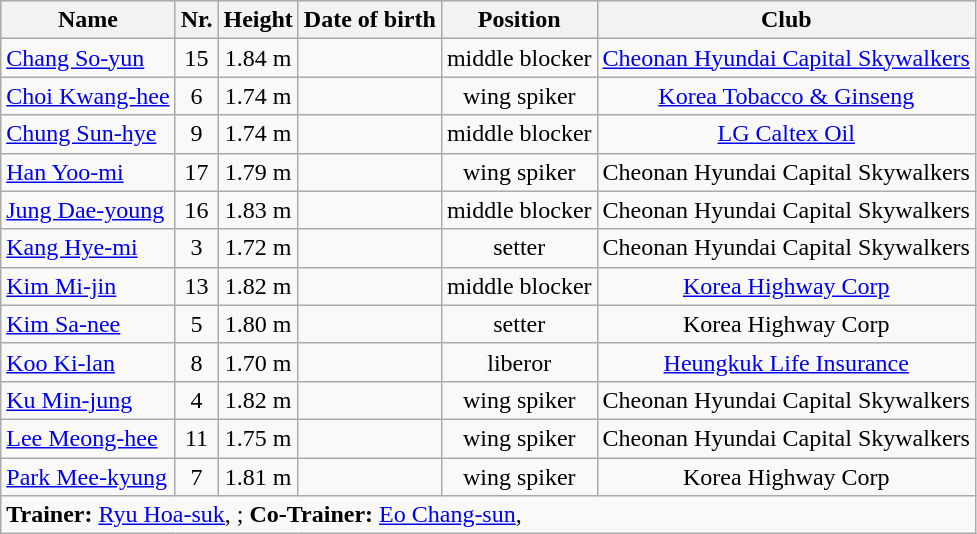<table class="wikitable sortable" style="margin-bottom:0">
<tr style="text-align:center; background:lavender;">
<th>Name</th>
<th>Nr.</th>
<th>Height</th>
<th>Date of birth</th>
<th>Position</th>
<th>Club</th>
</tr>
<tr style="text-align:center;">
<td align="left"><a href='#'>Chang So-yun</a></td>
<td>15</td>
<td>1.84 m</td>
<td></td>
<td>middle blocker</td>
<td><a href='#'>Cheonan Hyundai Capital Skywalkers</a></td>
</tr>
<tr style="text-align:center;">
<td align="left"><a href='#'>Choi Kwang-hee</a></td>
<td>6</td>
<td>1.74 m</td>
<td></td>
<td>wing spiker</td>
<td><a href='#'>Korea Tobacco & Ginseng</a></td>
</tr>
<tr style="text-align:center;">
<td align="left"><a href='#'>Chung Sun-hye</a></td>
<td>9</td>
<td>1.74 m</td>
<td></td>
<td>middle blocker</td>
<td><a href='#'>LG Caltex Oil</a></td>
</tr>
<tr style="text-align:center;">
<td align="left"><a href='#'>Han Yoo-mi</a></td>
<td>17</td>
<td>1.79 m</td>
<td></td>
<td>wing spiker</td>
<td>Cheonan Hyundai Capital Skywalkers</td>
</tr>
<tr style="text-align:center;">
<td align="left"><a href='#'>Jung Dae-young</a></td>
<td>16</td>
<td>1.83 m</td>
<td></td>
<td>middle blocker</td>
<td>Cheonan Hyundai Capital Skywalkers</td>
</tr>
<tr style="text-align:center;">
<td align="left"><a href='#'>Kang Hye-mi</a></td>
<td>3</td>
<td>1.72 m</td>
<td></td>
<td>setter</td>
<td>Cheonan Hyundai Capital Skywalkers</td>
</tr>
<tr style="text-align:center;">
<td align="left"><a href='#'>Kim Mi-jin</a></td>
<td>13</td>
<td>1.82 m</td>
<td></td>
<td>middle blocker</td>
<td><a href='#'>Korea Highway Corp</a></td>
</tr>
<tr style="text-align:center;">
<td align="left"><a href='#'>Kim Sa-nee</a></td>
<td>5</td>
<td>1.80 m</td>
<td></td>
<td>setter</td>
<td>Korea Highway Corp</td>
</tr>
<tr style="text-align:center;">
<td align="left"><a href='#'>Koo Ki-lan</a></td>
<td>8</td>
<td>1.70 m</td>
<td></td>
<td>liberor</td>
<td><a href='#'>Heungkuk Life Insurance</a></td>
</tr>
<tr style="text-align:center;">
<td align="left"><a href='#'>Ku Min-jung</a></td>
<td>4</td>
<td>1.82 m</td>
<td></td>
<td>wing spiker</td>
<td>Cheonan Hyundai Capital Skywalkers</td>
</tr>
<tr style="text-align:center;">
<td align="left"><a href='#'>Lee Meong-hee</a></td>
<td>11</td>
<td>1.75 m</td>
<td></td>
<td>wing spiker</td>
<td>Cheonan Hyundai Capital Skywalkers</td>
</tr>
<tr style="text-align:center;">
<td align="left"><a href='#'>Park Mee-kyung</a></td>
<td>7</td>
<td>1.81 m</td>
<td></td>
<td>wing spiker</td>
<td>Korea Highway Corp</td>
</tr>
<tr class="sortbottom">
<td colspan="6"><strong>Trainer:</strong> <a href='#'>Ryu Hoa-suk</a>, ; <strong>Co-Trainer:</strong> <a href='#'>Eo Chang-sun</a>, </td>
</tr>
</table>
